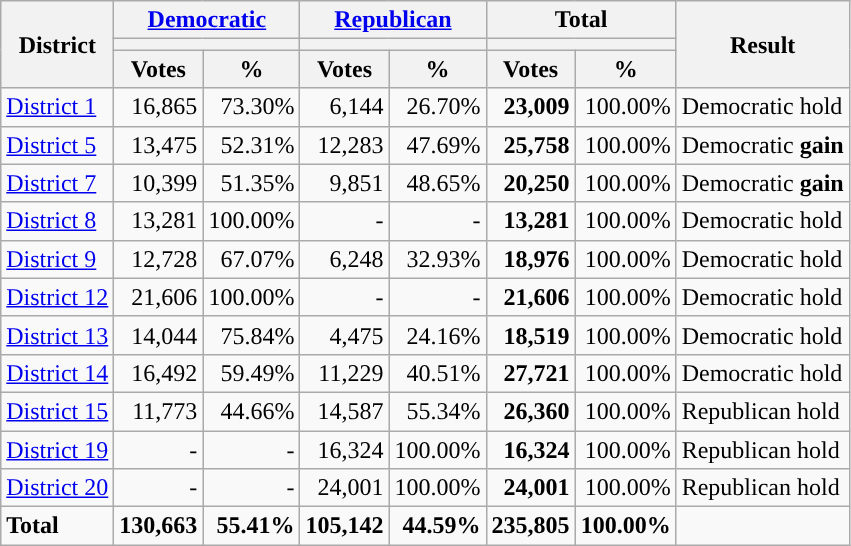<table class="wikitable plainrowheaders sortable" style="font-size:100%; text-align:right;">
<tr>
<th scope=col rowspan=3>District</th>
<th scope=col colspan=2><a href='#'>Democratic</a></th>
<th scope=col colspan=2><a href='#'>Republican</a></th>
<th scope=col colspan=2>Total</th>
<th scope=col rowspan=3>Result</th>
</tr>
<tr>
<th scope=col colspan=2 style="background:"></th>
<th scope=col colspan=2 style="background:"></th>
<th scope=col colspan=2></th>
</tr>
<tr>
<th scope=col data-sort-type="number">Votes</th>
<th scope=col data-sort-type="number">%</th>
<th scope=col data-sort-type="number">Votes</th>
<th scope=col data-sort-type="number">%</th>
<th scope=col data-sort-type="number">Votes</th>
<th scope=col data-sort-type="number">%</th>
</tr>
<tr>
<td align=left><a href='#'>District 1</a></td>
<td>16,865</td>
<td>73.30%</td>
<td>6,144</td>
<td>26.70%</td>
<td><strong>23,009</strong></td>
<td>100.00%</td>
<td align="left">Democratic hold</td>
</tr>
<tr>
<td align=left><a href='#'>District 5</a></td>
<td>13,475</td>
<td>52.31%</td>
<td>12,283</td>
<td>47.69%</td>
<td><strong>25,758</strong></td>
<td>100.00%</td>
<td align="left">Democratic <strong>gain</strong></td>
</tr>
<tr>
<td align=left><a href='#'>District 7</a></td>
<td>10,399</td>
<td>51.35%</td>
<td>9,851</td>
<td>48.65%</td>
<td><strong>20,250</strong></td>
<td>100.00%</td>
<td align="left">Democratic <strong>gain</strong></td>
</tr>
<tr>
<td align=left><a href='#'>District 8</a></td>
<td>13,281</td>
<td>100.00%</td>
<td>-</td>
<td>-</td>
<td><strong>13,281</strong></td>
<td>100.00%</td>
<td align="left">Democratic hold</td>
</tr>
<tr>
<td align=left><a href='#'>District 9</a></td>
<td>12,728</td>
<td>67.07%</td>
<td>6,248</td>
<td>32.93%</td>
<td><strong>18,976</strong></td>
<td>100.00%</td>
<td align="left">Democratic hold</td>
</tr>
<tr>
<td align=left><a href='#'>District 12</a></td>
<td>21,606</td>
<td>100.00%</td>
<td>-</td>
<td>-</td>
<td><strong>21,606</strong></td>
<td>100.00%</td>
<td align="left">Democratic hold</td>
</tr>
<tr>
<td align=left><a href='#'>District 13</a></td>
<td>14,044</td>
<td>75.84%</td>
<td>4,475</td>
<td>24.16%</td>
<td><strong>18,519</strong></td>
<td>100.00%</td>
<td align="left">Democratic hold</td>
</tr>
<tr>
<td align=left><a href='#'>District 14</a></td>
<td>16,492</td>
<td>59.49%</td>
<td>11,229</td>
<td>40.51%</td>
<td><strong>27,721</strong></td>
<td>100.00%</td>
<td align="left">Democratic hold</td>
</tr>
<tr>
<td align=left><a href='#'>District 15</a></td>
<td>11,773</td>
<td>44.66%</td>
<td>14,587</td>
<td>55.34%</td>
<td><strong>26,360</strong></td>
<td>100.00%</td>
<td align="left">Republican hold</td>
</tr>
<tr>
<td align=left><a href='#'>District 19</a></td>
<td>-</td>
<td>-</td>
<td>16,324</td>
<td>100.00%</td>
<td><strong>16,324</strong></td>
<td>100.00%</td>
<td align="left">Republican hold</td>
</tr>
<tr>
<td align=left><a href='#'>District 20</a></td>
<td>-</td>
<td>-</td>
<td>24,001</td>
<td>100.00%</td>
<td><strong>24,001</strong></td>
<td>100.00%</td>
<td align="left">Republican hold</td>
</tr>
<tr class="sortbottom" style="font-weight:bold">
<td align=left>Total</td>
<td>130,663</td>
<td>55.41%</td>
<td>105,142</td>
<td>44.59%</td>
<td>235,805</td>
<td>100.00%</td>
<td></td>
</tr>
</table>
